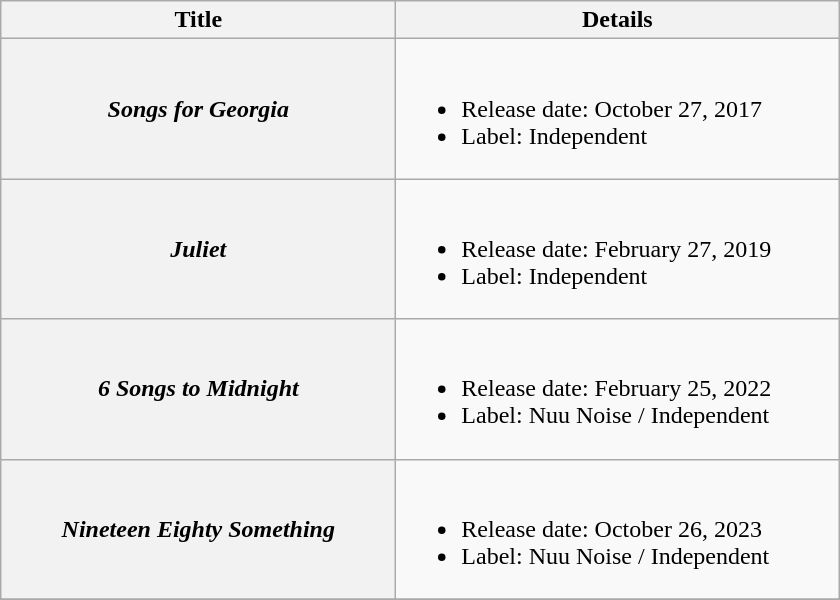<table class="wikitable plainrowheaders">
<tr>
<th style="width:16em;">Title</th>
<th style="width:18em;">Details</th>
</tr>
<tr>
<th scope="row"><em>Songs for Georgia</em></th>
<td><br><ul><li>Release date: October 27, 2017</li><li>Label: Independent</li></ul></td>
</tr>
<tr>
<th scope="row"><em>Juliet</em></th>
<td><br><ul><li>Release date: February 27, 2019</li><li>Label: Independent</li></ul></td>
</tr>
<tr>
<th scope="row"><em>6 Songs to Midnight</em></th>
<td><br><ul><li>Release date: February 25, 2022</li><li>Label: Nuu Noise / Independent</li></ul></td>
</tr>
<tr>
<th scope="row"><em>Nineteen Eighty Something</em></th>
<td><br><ul><li>Release date: October 26, 2023</li><li>Label: Nuu Noise / Independent</li></ul></td>
</tr>
<tr>
</tr>
</table>
